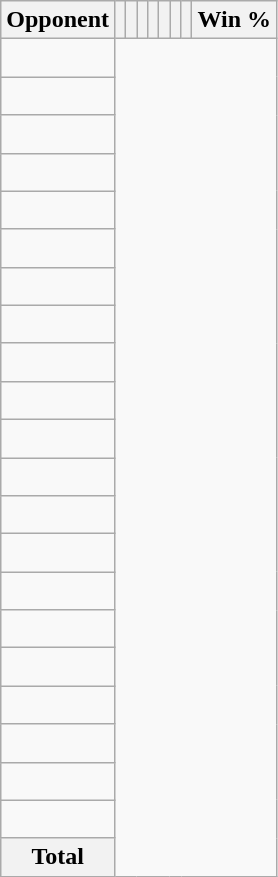<table class="wikitable sortable collapsible collapsed" style="text-align: center;">
<tr>
<th>Opponent</th>
<th></th>
<th></th>
<th></th>
<th></th>
<th></th>
<th></th>
<th></th>
<th>Win %</th>
</tr>
<tr>
<td align="left"><br></td>
</tr>
<tr>
<td align="left"><br></td>
</tr>
<tr>
<td align="left"><br></td>
</tr>
<tr>
<td align="left"><br></td>
</tr>
<tr>
<td align="left"><br></td>
</tr>
<tr>
<td align="left"><br></td>
</tr>
<tr>
<td align="left"><br></td>
</tr>
<tr>
<td align="left"><br></td>
</tr>
<tr>
<td align="left"><br></td>
</tr>
<tr>
<td align="left"><br></td>
</tr>
<tr>
<td align="left"><br></td>
</tr>
<tr>
<td align="left"><br></td>
</tr>
<tr>
<td align="left"><br></td>
</tr>
<tr>
<td align="left"><br></td>
</tr>
<tr>
<td align="left"><br></td>
</tr>
<tr>
<td align="left"><br></td>
</tr>
<tr>
<td align="left"><br></td>
</tr>
<tr>
<td align="left"><br></td>
</tr>
<tr>
<td align="left"><br></td>
</tr>
<tr>
<td align="left"><br></td>
</tr>
<tr>
<td align="left"><br></td>
</tr>
<tr class="sortbottom">
<th>Total<br></th>
</tr>
</table>
